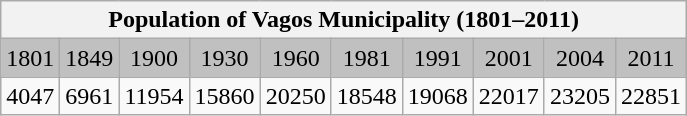<table class="wikitable" style="text-align:center;">
<tr>
<th colspan="10">Population of Vagos Municipality (1801–2011)</th>
</tr>
<tr bgcolor="#C0C0C0">
<td align="center">1801</td>
<td align="center">1849</td>
<td align="center">1900</td>
<td align="center">1930</td>
<td align="center">1960</td>
<td align="center">1981</td>
<td align="center">1991</td>
<td align="center">2001</td>
<td align="center">2004</td>
<td align="center">2011</td>
</tr>
<tr>
<td align="center">4047</td>
<td align="center">6961</td>
<td align="center">11954</td>
<td align="center">15860</td>
<td align="center">20250</td>
<td align="center">18548</td>
<td align="center">19068</td>
<td align="center">22017</td>
<td align="center">23205</td>
<td align="center">22851</td>
</tr>
</table>
